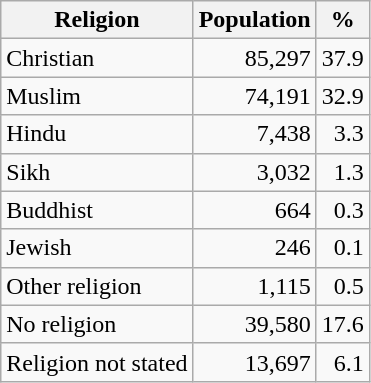<table class="wikitable" style="display: inline-table;">
<tr>
<th>Religion</th>
<th>Population</th>
<th>%</th>
</tr>
<tr>
<td>Christian</td>
<td style="text-align:right;">85,297</td>
<td style="text-align:right;">37.9</td>
</tr>
<tr>
<td>Muslim</td>
<td style="text-align:right;">74,191</td>
<td style="text-align:right;">32.9</td>
</tr>
<tr>
<td>Hindu</td>
<td style="text-align:right;">7,438</td>
<td style="text-align:right;">3.3</td>
</tr>
<tr>
<td>Sikh</td>
<td style="text-align:right;">3,032</td>
<td style="text-align:right;">1.3</td>
</tr>
<tr>
<td>Buddhist</td>
<td style="text-align:right;">664</td>
<td style="text-align:right;">0.3</td>
</tr>
<tr>
<td>Jewish</td>
<td style="text-align:right;">246</td>
<td style="text-align:right;">0.1</td>
</tr>
<tr>
<td>Other religion</td>
<td style="text-align:right;">1,115</td>
<td style="text-align:right;">0.5</td>
</tr>
<tr>
<td>No religion</td>
<td style="text-align:right;">39,580</td>
<td style="text-align:right;">17.6</td>
</tr>
<tr>
<td>Religion not stated</td>
<td style="text-align:right;">13,697</td>
<td style="text-align:right;">6.1</td>
</tr>
</table>
